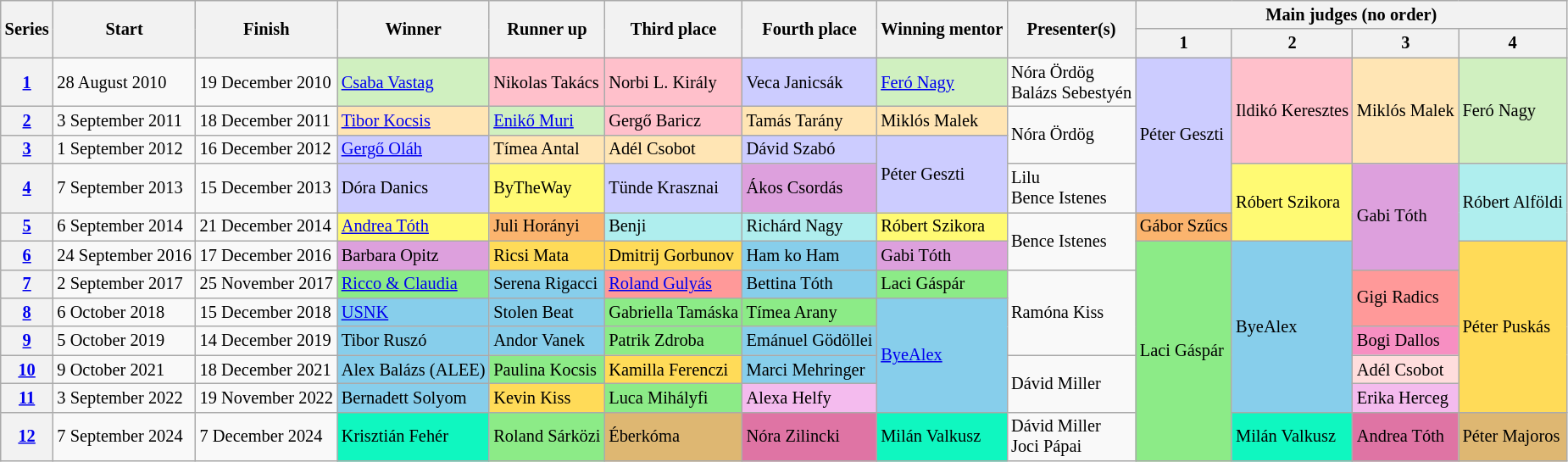<table class="wikitable" style="font-size:85%;">
<tr>
<th scope="col" rowspan="2">Series</th>
<th scope="col" rowspan="2">Start</th>
<th scope="col" rowspan="2">Finish</th>
<th scope="col" rowspan="2">Winner</th>
<th scope="col" rowspan="2">Runner up</th>
<th scope="col" rowspan="2">Third place</th>
<th scope="col" rowspan="2">Fourth place</th>
<th scope="col" rowspan="2">Winning mentor</th>
<th scope="col" rowspan="2">Presenter(s)</th>
<th colspan="4">Main judges (no order)</th>
</tr>
<tr>
<th>1</th>
<th>2</th>
<th>3</th>
<th>4</th>
</tr>
<tr>
<th scope="row"><a href='#'>1</a></th>
<td>28 August 2010</td>
<td>19 December 2010</td>
<td bgcolor="#d0f0c0"><a href='#'>Csaba Vastag</a></td>
<td bgcolor=pink>Nikolas Takács</td>
<td bgcolor=pink>Norbi L. Király</td>
<td bgcolor="#ccf">Veca Janicsák</td>
<td bgcolor="#d0f0c0"><a href='#'>Feró Nagy</a></td>
<td rowspan="1">Nóra Ördög<br> Balázs Sebestyén</td>
<td rowspan="4" bgcolor="#ccf">Péter Geszti</td>
<td rowspan="3" bgcolor=pink>Ildikó Keresztes</td>
<td rowspan="3" bgcolor="#ffe5b4">Miklós Malek</td>
<td rowspan="3" bgcolor="#d0f0c0">Feró Nagy</td>
</tr>
<tr>
<th scope="row"><a href='#'>2</a></th>
<td>3 September 2011</td>
<td>18 December 2011</td>
<td bgcolor="#ffe5b4"><a href='#'>Tibor Kocsis</a></td>
<td bgcolor="#d0f0c0"><a href='#'>Enikő Muri</a></td>
<td bgcolor=pink>Gergő Baricz</td>
<td bgcolor="ffe5b4">Tamás Tarány</td>
<td bgcolor="#ffe5b4">Miklós Malek</td>
<td rowspan="2">Nóra Ördög</td>
</tr>
<tr>
<th scope="row"><a href='#'>3</a></th>
<td>1 September 2012</td>
<td>16 December 2012</td>
<td bgcolor="#ccf"><a href='#'>Gergő Oláh</a></td>
<td bgcolor="#ffe5b4">Tímea Antal</td>
<td bgcolor="#ffe5b4">Adél Csobot</td>
<td bgcolor="#ccf">Dávid Szabó</td>
<td rowspan="2" bgcolor="#ccf">Péter Geszti</td>
</tr>
<tr>
<th scope="row"><a href='#'>4</a></th>
<td>7 September 2013</td>
<td>15 December 2013</td>
<td bgcolor="#ccf">Dóra Danics</td>
<td bgcolor="#fffa73">ByTheWay</td>
<td bgcolor="#ccf">Tünde Krasznai</td>
<td bgcolor="#dda0dd">Ákos Csordás</td>
<td rowspan="1">Lilu<br>Bence Istenes</td>
<td rowspan="2" bgcolor="#fffa73">Róbert Szikora</td>
<td rowspan="3" bgcolor="#dda0dd">Gabi Tóth</td>
<td rowspan="2" bgcolor="#afeeee">Róbert Alföldi</td>
</tr>
<tr>
<th scope="row"><a href='#'>5</a></th>
<td>6 September 2014</td>
<td>21 December 2014</td>
<td bgcolor="#fffa73"><a href='#'>Andrea Tóth</a></td>
<td bgcolor="#fbb46e">Juli Horányi</td>
<td bgcolor="#afeeee">Benji</td>
<td bgcolor="#afeeee">Richárd Nagy</td>
<td bgcolor="#fffa73">Róbert Szikora</td>
<td rowspan="2">Bence Istenes</td>
<td rowspan="1" bgcolor="#fbb46e">Gábor Szűcs</td>
</tr>
<tr>
<th scope="row"><a href='#'>6</a></th>
<td>24 September 2016</td>
<td>17 December 2016</td>
<td bgcolor="#dda0dd">Barbara Opitz</td>
<td bgcolor="#ffdb58">Ricsi Mata</td>
<td bgcolor="#ffdb58">Dmitrij Gorbunov</td>
<td bgcolor="#87ceeb">Ham ko Ham</td>
<td bgcolor="#dda0dd">Gabi Tóth</td>
<td rowspan="7" bgcolor="#8ceb87">Laci Gáspár</td>
<td rowspan="6" bgcolor="#87ceeb">ByeAlex</td>
<td rowspan="6" bgcolor="#ffdb58">Péter Puskás</td>
</tr>
<tr>
<th scope="row"><a href='#'>7</a></th>
<td>2 September 2017</td>
<td>25 November 2017</td>
<td bgcolor="#8ceb87"><a href='#'>Ricco & Claudia</a></td>
<td bgcolor="#87ceeb">Serena Rigacci</td>
<td bgcolor="#ff9999"><a href='#'>Roland Gulyás</a></td>
<td bgcolor="#87ceeb">Bettina Tóth</td>
<td bgcolor="#8ceb87">Laci Gáspár</td>
<td rowspan="3">Ramóna Kiss </td>
<td rowspan="2" bgcolor="#ff9999">Gigi Radics</td>
</tr>
<tr>
<th scope="row"><a href='#'>8</a></th>
<td>6 October 2018</td>
<td>15 December 2018</td>
<td bgcolor="#87ceeb"><a href='#'>USNK</a></td>
<td bgcolor="#87ceeb">Stolen Beat</td>
<td bgcolor="#8ceb87">Gabriella Tamáska</td>
<td bgcolor="#8ceb87">Tímea Arany</td>
<td rowspan="4" bgcolor="#87ceeb"><a href='#'>ByeAlex</a></td>
</tr>
<tr>
<th scope="row"><a href='#'>9</a></th>
<td>5 October 2019</td>
<td>14 December 2019</td>
<td bgcolor="#87ceeb">Tibor Ruszó</td>
<td bgcolor="#87ceeb">Andor Vanek</td>
<td bgcolor="#8ceb87">Patrik Zdroba</td>
<td bgcolor="#87ceeb">Emánuel Gödöllei</td>
<td rowspan="1" bgcolor="#f78fc2">Bogi Dallos</td>
</tr>
<tr>
<th scope="row"><a href='#'>10</a></th>
<td>9 October 2021</td>
<td>18 December 2021</td>
<td bgcolor="#87ceeb">Alex Balázs (ALEE)</td>
<td bgcolor="#8ceb87">Paulina Kocsis</td>
<td bgcolor="#ffdb58">Kamilla Ferenczi</td>
<td bgcolor="#87ceeb">Marci Mehringer</td>
<td rowspan="2">Dávid Miller</td>
<td rowspan="1" bgcolor="#ffdddd">Adél Csobot</td>
</tr>
<tr>
<th scope="row"><a href='#'>11</a></th>
<td>3 September 2022</td>
<td>19 November 2022</td>
<td bgcolor="#87ceeb">Bernadett Solyom</td>
<td bgcolor="#ffdb58">Kevin Kiss</td>
<td bgcolor="#8ceb87">Luca Mihályfi</td>
<td bgcolor="#f4bbee">Alexa Helfy</td>
<td rowspan="1" bgcolor="#f4bbee">Erika Herceg</td>
</tr>
<tr>
<th scope="row"><a href='#'>12</a></th>
<td>7 September 2024</td>
<td>7 December 2024</td>
<td bgcolor="#0ff7c0">Krisztián Fehér</td>
<td bgcolor="#8ceb87">Roland Sárközi</td>
<td bgcolor="#deb772">Éberkóma</td>
<td bgcolor="#df74a4">Nóra Zilincki</td>
<td bgcolor="#0ff7c0">Milán Valkusz</td>
<td rowspan="1">Dávid Miller<br> Joci Pápai</td>
<td rowspan="1" bgcolor="#0ff7c0">Milán Valkusz</td>
<td rowspan="1" bgcolor="#df74a4">Andrea Tóth</td>
<td rowspan="1" bgcolor="#deb772">Péter Majoros</td>
</tr>
</table>
